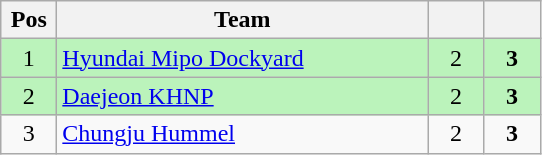<table class="wikitable" style="text-align:center;">
<tr>
<th width=30>Pos</th>
<th width=240>Team</th>
<th width=30></th>
<th width=30></th>
</tr>
<tr bgcolor=#bbf3bb>
<td>1</td>
<td align=left><a href='#'>Hyundai Mipo Dockyard</a></td>
<td>2</td>
<td><strong>3</strong></td>
</tr>
<tr bgcolor=#bbf3bb>
<td>2</td>
<td align=left><a href='#'>Daejeon KHNP</a></td>
<td>2</td>
<td><strong>3</strong></td>
</tr>
<tr bgcolor=>
<td>3</td>
<td align=left><a href='#'>Chungju Hummel</a></td>
<td>2</td>
<td><strong>3</strong></td>
</tr>
</table>
